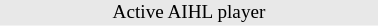<table class="toccolours" style="width:20em; text-align:center; font-size:80%;">
<tr>
<td style="background:#e8e8e8;color:black; width: 30px">Active AIHL player</td>
</tr>
<tr>
</tr>
</table>
